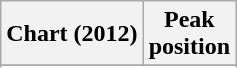<table class="wikitable sortable plainrowheaders" style="text-align:center">
<tr>
<th scope="col">Chart (2012)</th>
<th scope="col">Peak<br>position</th>
</tr>
<tr>
</tr>
<tr>
</tr>
<tr>
</tr>
<tr>
</tr>
<tr>
</tr>
<tr>
</tr>
</table>
